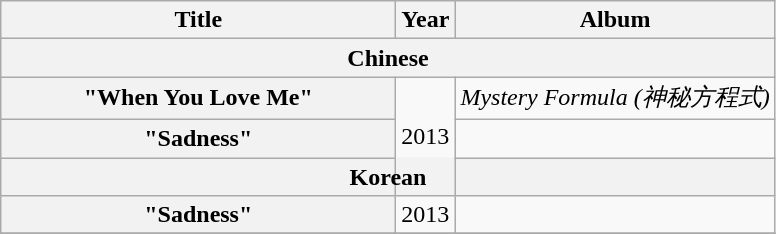<table class="wikitable plainrowheaders" style="text-align:center;">
<tr>
<th scope="col" style="width:16em;">Title</th>
<th scope="col">Year</th>
<th scope="col">Album</th>
</tr>
<tr>
<th colspan="3">Chinese</th>
</tr>
<tr>
<th scope="row">"When You Love Me"</th>
<td rowspan="3">2013</td>
<td><em>Mystery Formula (神秘方程式) </em></td>
</tr>
<tr>
<th scope="row">"Sadness"</th>
<td></td>
</tr>
<tr>
<th colspan="3">Korean</th>
</tr>
<tr>
<th scope="row">"Sadness"</th>
<td>2013</td>
<td></td>
</tr>
<tr>
</tr>
</table>
